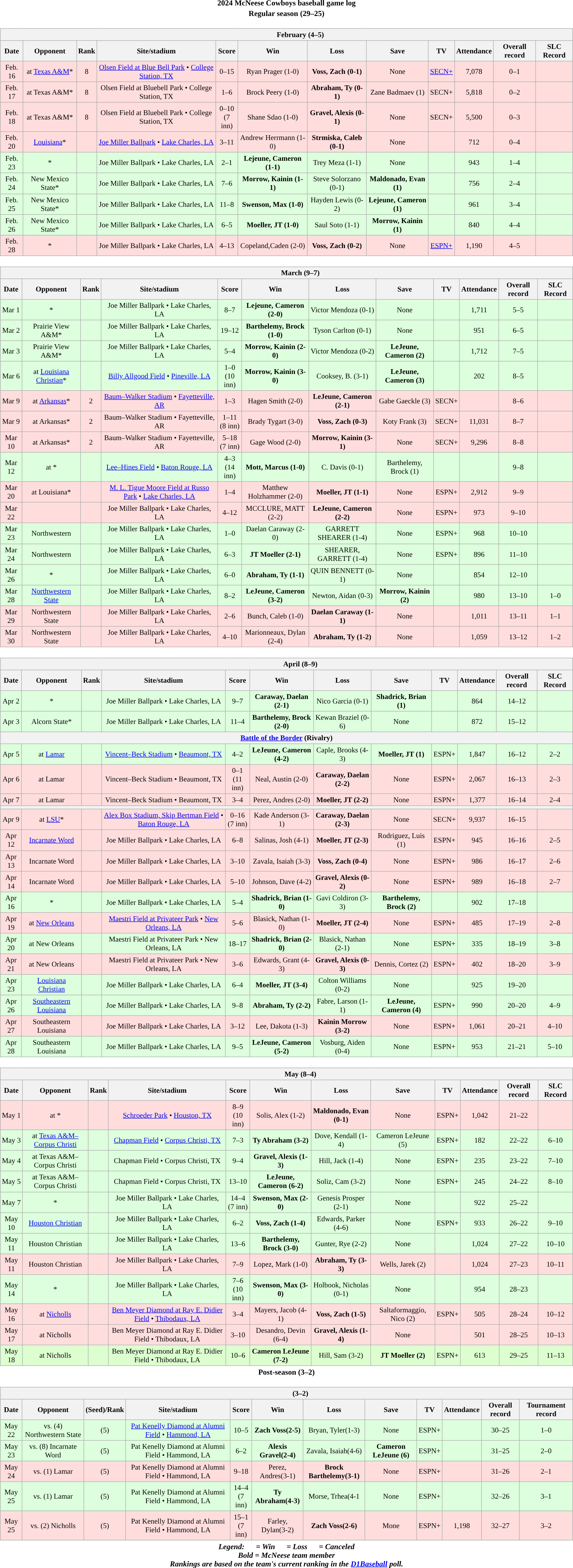<table class="toccolours" width=95% style="clear:both; margin:1.5em auto; text-align:center;">
<tr>
<th colspan=2>2024 McNeese Cowboys baseball game log</th>
</tr>
<tr>
<th colspan=2>Regular season (29–25)</th>
</tr>
<tr valign="top">
<td><br><table class="wikitable collapsible collapsed" style="margin:auto; width:100%; text-align:center; font-size:95%">
<tr>
<th colspan=12 style="padding-left:4em;">February (4–5)</th>
</tr>
<tr>
<th>Date</th>
<th>Opponent</th>
<th>Rank</th>
<th>Site/stadium</th>
<th>Score</th>
<th>Win</th>
<th>Loss</th>
<th>Save</th>
<th>TV</th>
<th>Attendance</th>
<th>Overall record</th>
<th>SLC Record</th>
</tr>
<tr align="center" bgcolor=#ffdddd>
<td>Feb. 16</td>
<td>at <a href='#'>Texas A&M</a>*</td>
<td>8</td>
<td><a href='#'>Olsen Field at Blue Bell Park</a> • <a href='#'>College Station, TX</a></td>
<td>0–15</td>
<td>Ryan Prager (1-0)</td>
<td><strong>Voss, Zach (0-1)</strong></td>
<td>None</td>
<td><a href='#'>SECN+</a></td>
<td>7,078</td>
<td>0–1</td>
<td></td>
</tr>
<tr align="center" bgcolor=#ffdddd>
<td>Feb. 17</td>
<td>at Texas A&M*</td>
<td>8</td>
<td>Olsen Field at Bluebell Park • College Station, TX</td>
<td>1–6</td>
<td>Brock Peery (1-0)</td>
<td><strong>Abraham, Ty (0-1)</strong></td>
<td>Zane Badmaev (1)</td>
<td>SECN+</td>
<td>5,818</td>
<td>0–2</td>
<td></td>
</tr>
<tr align="center" bgcolor=#ffdddd>
<td>Feb. 18</td>
<td>at Texas A&M*</td>
<td>8</td>
<td>Olsen Field at Bluebell Park • College Station, TX</td>
<td>0–10<br>(7 inn)</td>
<td>Shane Sdao (1-0)</td>
<td><strong>Gravel, Alexis (0-1)</strong></td>
<td>None</td>
<td>SECN+</td>
<td>5,500</td>
<td>0–3</td>
<td></td>
</tr>
<tr align="center" bgcolor=#ffdddd>
<td>Feb. 20</td>
<td><a href='#'>Louisiana</a>*</td>
<td></td>
<td><a href='#'>Joe Miller Ballpark</a> • <a href='#'>Lake Charles, LA</a></td>
<td>3–11</td>
<td>Andrew Herrmann (1-0)</td>
<td><strong>Strmiska, Caleb (0-1)</strong></td>
<td>None</td>
<td></td>
<td>712</td>
<td>0–4</td>
<td></td>
</tr>
<tr align="center" bgcolor=#ddffdd>
<td>Feb. 23</td>
<td>*</td>
<td></td>
<td>Joe Miller Ballpark • Lake Charles, LA</td>
<td>2–1</td>
<td><strong>Lejeune, Cameron (1-1)</strong></td>
<td>Trey Meza (1-1)</td>
<td>None</td>
<td></td>
<td>943</td>
<td>1–4</td>
<td></td>
</tr>
<tr align="center" bgcolor=#ddffdd>
<td>Feb. 24</td>
<td>New Mexico State*</td>
<td></td>
<td>Joe Miller Ballpark • Lake Charles, LA</td>
<td>7–6</td>
<td><strong>Morrow, Kainin (1-1)</strong></td>
<td>Steve Solorzano (0-1)</td>
<td><strong>Maldonado, Evan (1)</strong></td>
<td></td>
<td>756</td>
<td>2–4</td>
<td></td>
</tr>
<tr align="center" bgcolor=#ddffdd>
<td>Feb. 25</td>
<td>New Mexico State*</td>
<td></td>
<td>Joe Miller Ballpark • Lake Charles, LA</td>
<td>11–8</td>
<td><strong>Swenson, Max (1-0)</strong></td>
<td>Hayden Lewis (0-2)</td>
<td><strong>Lejeune, Cameron (1)</strong></td>
<td></td>
<td>961</td>
<td>3–4</td>
<td></td>
</tr>
<tr align="center" bgcolor=#ddffdd>
<td>Feb. 26</td>
<td>New Mexico State*</td>
<td></td>
<td>Joe Miller Ballpark • Lake Charles, LA</td>
<td>6–5</td>
<td><strong>Moeller, JT (1-0)</strong></td>
<td>Saul Soto (1-1)</td>
<td><strong>Morrow, Kainin (1)</strong></td>
<td></td>
<td>840</td>
<td>4–4</td>
<td></td>
</tr>
<tr align="center" bgcolor=#ffdddd>
<td>Feb. 28</td>
<td>*</td>
<td></td>
<td>Joe Miller Ballpark • Lake Charles, LA</td>
<td>4–13</td>
<td>Copeland,Caden (2-0)</td>
<td><strong>Voss, Zach (0-2)</strong></td>
<td>None</td>
<td><a href='#'>ESPN+</a></td>
<td>1,190</td>
<td>4–5</td>
<td></td>
</tr>
</table>
</td>
</tr>
<tr>
<td><br><table class="wikitable collapsible collapsed" style="margin:auto; width:100%; text-align:center; font-size:95%">
<tr>
<th colspan=12 style="padding-left:4em;">March (9–7)</th>
</tr>
<tr>
<th>Date</th>
<th>Opponent</th>
<th>Rank</th>
<th>Site/stadium</th>
<th>Score</th>
<th>Win</th>
<th>Loss</th>
<th>Save</th>
<th>TV</th>
<th>Attendance</th>
<th>Overall record</th>
<th>SLC Record</th>
</tr>
<tr align="center" bgcolor=#ddffdd>
<td>Mar 1</td>
<td>*</td>
<td></td>
<td>Joe Miller Ballpark • Lake Charles, LA</td>
<td>8–7</td>
<td><strong>Lejeune, Cameron (2-0)</strong></td>
<td>Victor Mendoza (0-1)</td>
<td>None</td>
<td></td>
<td>1,711</td>
<td>5–5</td>
<td></td>
</tr>
<tr align="center" bgcolor=#ddffdd>
<td>Mar 2</td>
<td>Prairie View A&M*</td>
<td></td>
<td>Joe Miller Ballpark • Lake Charles, LA</td>
<td>19–12</td>
<td><strong>Barthelemy, Brock (1-0)</strong></td>
<td>Tyson Carlton (0-1)</td>
<td>None</td>
<td></td>
<td>951</td>
<td>6–5</td>
<td></td>
</tr>
<tr align="center" bgcolor=#ddffdd>
<td>Mar 3</td>
<td>Prairie View A&M*</td>
<td></td>
<td>Joe Miller Ballpark • Lake Charles, LA</td>
<td>5–4</td>
<td><strong>Morrow, Kainin (2-0)</strong></td>
<td>Victor Mendoza (0-2)</td>
<td><strong>LeJeune, Cameron (2)</strong></td>
<td></td>
<td>1,712</td>
<td>7–5</td>
<td></td>
</tr>
<tr align="center" bgcolor=#ddffdd>
<td>Mar 6</td>
<td>at <a href='#'>Louisiana Christian</a>*</td>
<td></td>
<td><a href='#'>Billy Allgood Field</a> • <a href='#'>Pineville, LA</a></td>
<td>1–0<br>(10 inn)</td>
<td><strong>Morrow, Kainin (3-0)</strong></td>
<td>Cooksey, B. (3-1)</td>
<td><strong>LeJeune, Cameron (3)</strong></td>
<td></td>
<td>202</td>
<td>8–5</td>
<td></td>
</tr>
<tr align="center" bgcolor=#ffdddd>
<td>Mar 9</td>
<td>at <a href='#'>Arkansas</a>*</td>
<td>2</td>
<td><a href='#'>Baum–Walker Stadium</a> • <a href='#'>Fayetteville, AR</a></td>
<td>1–3</td>
<td>Hagen Smith (2-0)</td>
<td><strong>LeJeune, Cameron (2-1)</strong></td>
<td>Gabe Gaeckle (3)</td>
<td>SECN+</td>
<td></td>
<td>8–6</td>
<td></td>
</tr>
<tr align="center" bgcolor=#ffdddd>
<td>Mar 9</td>
<td>at Arkansas*</td>
<td>2</td>
<td>Baum–Walker Stadium • Fayetteville, AR</td>
<td>1–11<br>(8 inn)</td>
<td>Brady Tygart (3-0)</td>
<td><strong>Voss, Zach (0-3)</strong></td>
<td>Koty Frank (3)</td>
<td>SECN+</td>
<td>11,031</td>
<td>8–7</td>
<td></td>
</tr>
<tr align="center" bgcolor=#ffdddd>
<td>Mar 10</td>
<td>at Arkansas*</td>
<td>2</td>
<td>Baum–Walker Stadium • Fayetteville, AR</td>
<td>5–18<br>(7 inn)</td>
<td>Gage Wood (2-0)</td>
<td><strong>Morrow, Kainin (3-1)</strong></td>
<td>None</td>
<td>SECN+</td>
<td>9,296</td>
<td>8–8</td>
<td></td>
</tr>
<tr align="center" bgcolor=#ddffdd>
<td>Mar 12</td>
<td>at *</td>
<td></td>
<td><a href='#'>Lee–Hines Field</a> • <a href='#'>Baton Rouge, LA</a></td>
<td>4–3<br>(14 inn)</td>
<td><strong>Mott, Marcus (1-0)</strong></td>
<td>C. Davis (0-1)</td>
<td>Barthelemy, Brock (1)</td>
<td></td>
<td></td>
<td>9–8</td>
<td></td>
</tr>
<tr align="center" bgcolor=#ffdddd>
<td>Mar 20</td>
<td>at Louisiana*</td>
<td></td>
<td><a href='#'>M. L. Tigue Moore Field at Russo Park</a> • <a href='#'>Lake Charles, LA</a></td>
<td>1–4</td>
<td>Matthew Holzhammer (2-0)</td>
<td><strong>Moeller, JT (1-1)</strong></td>
<td>None</td>
<td>ESPN+</td>
<td>2,912</td>
<td>9–9</td>
<td></td>
</tr>
<tr align="center" bgcolor=#ffdddd>
<td>Mar 22</td>
<td></td>
<td></td>
<td>Joe Miller Ballpark • Lake Charles, LA</td>
<td>4–12</td>
<td>MCCLURE, MATT (2-2)</td>
<td><strong>LeJeune, Cameron (2-2)</strong></td>
<td>None</td>
<td>ESPN+</td>
<td>973</td>
<td>9–10</td>
<td></td>
</tr>
<tr align="center" bgcolor=#ddffdd>
<td>Mar 23</td>
<td>Northwestern</td>
<td></td>
<td>Joe Miller Ballpark • Lake Charles, LA</td>
<td>1–0</td>
<td>Daelan Caraway (2-0)</td>
<td>GARRETT SHEARER (1-4)</td>
<td>None</td>
<td>ESPN+</td>
<td>968</td>
<td>10–10</td>
<td></td>
</tr>
<tr align="center" bgcolor=#ddffdd>
<td>Mar 24</td>
<td>Northwestern</td>
<td></td>
<td>Joe Miller Ballpark • Lake Charles, LA</td>
<td>6–3</td>
<td><strong>JT Moeller (2-1)</strong></td>
<td>SHEARER, GARRETT (1-4)</td>
<td>None</td>
<td>ESPN+</td>
<td>896</td>
<td>11–10</td>
<td></td>
</tr>
<tr align="center" bgcolor=#ddffdd>
<td>Mar 26</td>
<td>*</td>
<td></td>
<td>Joe Miller Ballpark • Lake Charles, LA</td>
<td>6–0</td>
<td><strong>Abraham, Ty (1-1)</strong></td>
<td>QUIN BENNETT (0-1)</td>
<td>None</td>
<td></td>
<td>854</td>
<td>12–10</td>
<td></td>
</tr>
<tr align="center" bgcolor=#ddffdd>
<td>Mar 28</td>
<td><a href='#'>Northwestern State</a></td>
<td></td>
<td>Joe Miller Ballpark • Lake Charles, LA</td>
<td>8–2</td>
<td><strong>LeJeune, Cameron (3-2)</strong></td>
<td>Newton, Aidan (0-3)</td>
<td><strong>Morrow, Kainin (2)</strong></td>
<td></td>
<td>980</td>
<td>13–10</td>
<td>1–0</td>
</tr>
<tr align="center" bgcolor=#ffdddd>
<td>Mar 29</td>
<td>Northwestern State</td>
<td></td>
<td>Joe Miller Ballpark • Lake Charles, LA</td>
<td>2–6</td>
<td>Bunch, Caleb (1-0)</td>
<td><strong>Daelan Caraway (1-1)</strong></td>
<td>None</td>
<td></td>
<td>1,011</td>
<td>13–11</td>
<td>1–1</td>
</tr>
<tr align="center" bgcolor=#ffdddd>
<td>Mar 30</td>
<td>Northwestern State</td>
<td></td>
<td>Joe Miller Ballpark • Lake Charles, LA</td>
<td>4–10</td>
<td>Marionneaux, Dylan (2-4)</td>
<td><strong>Abraham, Ty (1-2)</strong></td>
<td>None</td>
<td></td>
<td>1,059</td>
<td>13–12</td>
<td>1–2</td>
</tr>
</table>
</td>
</tr>
<tr>
<td><br><table class="wikitable collapsible collapsed" style="margin:auto; width:100%; text-align:center; font-size:95%">
<tr>
<th colspan=12 style="padding-left:4em;">April (8–9)</th>
</tr>
<tr>
<th>Date</th>
<th>Opponent</th>
<th>Rank</th>
<th>Site/stadium</th>
<th>Score</th>
<th>Win</th>
<th>Loss</th>
<th>Save</th>
<th>TV</th>
<th>Attendance</th>
<th>Overall record</th>
<th>SLC Record</th>
</tr>
<tr align="center" bgcolor=#ddffdd>
<td>Apr 2</td>
<td>*</td>
<td></td>
<td>Joe Miller Ballpark • Lake Charles, LA</td>
<td>9–7</td>
<td><strong>Caraway, Daelan (2-1)</strong></td>
<td>Nico Garcia (0-1)</td>
<td><strong>Shadrick, Brian (1)</strong></td>
<td></td>
<td>864</td>
<td>14–12</td>
<td></td>
</tr>
<tr align="center" bgcolor=#ddffdd>
<td>Apr 3</td>
<td>Alcorn State*</td>
<td></td>
<td>Joe Miller Ballpark • Lake Charles, LA</td>
<td>11–4</td>
<td><strong>Barthelemy, Brock (2-0)</strong></td>
<td>Kewan Braziel (0-6)</td>
<td>None</td>
<td></td>
<td>872</td>
<td>15–12</td>
<td></td>
</tr>
<tr>
<th colspan=12><a href='#'>Battle of the Border</a> (Rivalry)</th>
</tr>
<tr align="center" bgcolor=#ddffdd>
<td>Apr 5</td>
<td>at <a href='#'>Lamar</a></td>
<td></td>
<td><a href='#'>Vincent–Beck Stadium</a> • <a href='#'>Beaumont, TX</a></td>
<td>4–2</td>
<td><strong>LeJeune, Cameron (4-2)</strong></td>
<td>Caple, Brooks (4-3)</td>
<td><strong>Moeller, JT (1)</strong></td>
<td>ESPN+</td>
<td>1,847</td>
<td>16–12</td>
<td>2–2</td>
</tr>
<tr align="center" bgcolor=#ffdddd>
<td>Apr 6</td>
<td>at Lamar</td>
<td></td>
<td>Vincent–Beck Stadium • Beaumont, TX</td>
<td>0–1<br>(11 inn)</td>
<td>Neal, Austin (2-0)</td>
<td><strong>Caraway, Daelan (2-2)</strong></td>
<td>None</td>
<td>ESPN+</td>
<td>2,067</td>
<td>16–13</td>
<td>2–3</td>
</tr>
<tr align="center" bgcolor=#ffdddd>
<td>Apr 7</td>
<td>at Lamar</td>
<td></td>
<td>Vincent–Beck Stadium • Beaumont, TX</td>
<td>3–4</td>
<td>Perez, Andres (2-0)</td>
<td><strong>Moeller, JT (2-2)</strong></td>
<td>None</td>
<td>ESPN+</td>
<td>1,377</td>
<td>16–14</td>
<td>2–4</td>
</tr>
<tr>
<th colspan=12></th>
</tr>
<tr align="center" bgcolor=#ffdddd>
<td>Apr 9</td>
<td>at <a href='#'>LSU</a>*</td>
<td></td>
<td><a href='#'>Alex Box Stadium, Skip Bertman Field</a> • <a href='#'>Baton Rouge, LA</a></td>
<td>0–16<br>(7 inn)</td>
<td>Kade Anderson (3-1)</td>
<td><strong>Caraway, Daelan (2-3)</strong></td>
<td>None</td>
<td>SECN+</td>
<td>9,937</td>
<td>16–15</td>
<td></td>
</tr>
<tr align="center" bgcolor=#ffdddd>
<td>Apr 12</td>
<td><a href='#'>Incarnate Word</a></td>
<td></td>
<td>Joe Miller Ballpark • Lake Charles, LA</td>
<td>6–8</td>
<td>Salinas, Josh (4-1)</td>
<td><strong>Moeller, JT (2-3)</strong></td>
<td>Rodriguez, Luis (1)</td>
<td>ESPN+</td>
<td>945</td>
<td>16–16</td>
<td>2–5</td>
</tr>
<tr align="center" bgcolor=#ffdddd>
<td>Apr 13</td>
<td>Incarnate Word</td>
<td></td>
<td>Joe Miller Ballpark • Lake Charles, LA</td>
<td>3–10</td>
<td>Zavala, Isaiah (3-3)</td>
<td><strong>Voss, Zach (0-4)</strong></td>
<td>None</td>
<td>ESPN+</td>
<td>986</td>
<td>16–17</td>
<td>2–6</td>
</tr>
<tr align="center" bgcolor=#ffdddd>
<td>Apr 14</td>
<td>Incarnate Word</td>
<td></td>
<td>Joe Miller Ballpark • Lake Charles, LA</td>
<td>5–10</td>
<td>Johnson, Dave (4-2)</td>
<td><strong>Gravel, Alexis (0-2)</strong></td>
<td>None</td>
<td>ESPN+</td>
<td>989</td>
<td>16–18</td>
<td>2–7</td>
</tr>
<tr align="center" bgcolor=#ddffdd>
<td>Apr 16</td>
<td>*</td>
<td></td>
<td>Joe Miller Ballpark • Lake Charles, LA</td>
<td>5–4</td>
<td><strong>Shadrick, Brian (1-0)</strong></td>
<td>Gavi Coldiron (3-3)</td>
<td><strong>Barthelemy, Brock (2)</strong></td>
<td></td>
<td>902</td>
<td>17–18</td>
<td></td>
</tr>
<tr align="center" bgcolor=#ffdddd>
<td>Apr 19</td>
<td>at <a href='#'>New Orleans</a></td>
<td></td>
<td><a href='#'>Maestri Field at Privateer Park</a> • <a href='#'>New Orleans, LA</a></td>
<td>5–6</td>
<td>Blasick, Nathan (1-0)</td>
<td><strong>Moeller, JT (2-4)</strong></td>
<td>None</td>
<td>ESPN+</td>
<td>485</td>
<td>17–19</td>
<td>2–8</td>
</tr>
<tr align="center" bgcolor=#ddffdd>
<td>Apr 20</td>
<td>at New Orleans</td>
<td></td>
<td>Maestri Field at Privateer Park • New Orleans, LA</td>
<td>18–17</td>
<td><strong>Shadrick, Brian (2-0)</strong></td>
<td>Blasick, Nathan (2-1)</td>
<td>None</td>
<td>ESPN+</td>
<td>335</td>
<td>18–19</td>
<td>3–8</td>
</tr>
<tr align="center" bgcolor=#ffdddd>
<td>Apr 21</td>
<td>at New Orleans</td>
<td></td>
<td>Maestri Field at Privateer Park • New Orleans, LA</td>
<td>3–6</td>
<td>Edwards, Grant (4-3)</td>
<td><strong>Gravel, Alexis (0-3)</strong></td>
<td>Dennis, Cortez (2)</td>
<td>ESPN+</td>
<td>402</td>
<td>18–20</td>
<td>3–9</td>
</tr>
<tr align="center" bgcolor=#ddffdd>
<td>Apr 23</td>
<td><a href='#'>Louisiana Christian</a></td>
<td></td>
<td>Joe Miller Ballpark • Lake Charles, LA</td>
<td>6–4</td>
<td><strong>Moeller, JT (3-4)</strong></td>
<td>Colton Williams (0-2)</td>
<td>None</td>
<td></td>
<td>925</td>
<td>19–20</td>
<td></td>
</tr>
<tr align="center" bgcolor=#ddffdd>
<td>Apr 26</td>
<td><a href='#'>Southeastern Louisiana</a></td>
<td></td>
<td>Joe Miller Ballpark • Lake Charles, LA</td>
<td>9–8</td>
<td><strong>Abraham, Ty (2-2)</strong></td>
<td>Fabre, Larson (1-1)</td>
<td><strong>LeJeune, Cameron (4)</strong></td>
<td>ESPN+</td>
<td>990</td>
<td>20–20</td>
<td>4–9</td>
</tr>
<tr align="center" bgcolor=#ffdddd>
<td>Apr 27</td>
<td>Southeastern Louisiana</td>
<td></td>
<td>Joe Miller Ballpark • Lake Charles, LA</td>
<td>3–12</td>
<td>Lee, Dakota (1-3)</td>
<td><strong>Kainin Morrow (3-2)</strong></td>
<td>None</td>
<td>ESPN+</td>
<td>1,061</td>
<td>20–21</td>
<td>4–10</td>
</tr>
<tr align="center" bgcolor=#ddffdd>
<td>Apr 28</td>
<td>Southeastern Louisiana</td>
<td></td>
<td>Joe Miller Ballpark • Lake Charles, LA</td>
<td>9–5</td>
<td><strong>LeJeune, Cameron (5-2)</strong></td>
<td>Vosburg, Aiden (0-4)</td>
<td>None</td>
<td>ESPN+</td>
<td>953</td>
<td>21–21</td>
<td>5–10</td>
</tr>
</table>
</td>
</tr>
<tr>
<td><br><table class="wikitable collapsible collapsed" style="margin:auto; width:100%; text-align:center; font-size:95%">
<tr>
<th colspan=13 style="padding-left:4em;">May (8–4)</th>
</tr>
<tr>
<th>Date</th>
<th>Opponent</th>
<th>Rank</th>
<th>Site/stadium</th>
<th>Score</th>
<th>Win</th>
<th>Loss</th>
<th>Save</th>
<th>TV</th>
<th>Attendance</th>
<th>Overall record</th>
<th>SLC Record</th>
</tr>
<tr align="center" bgcolor=#ffdddd>
<td>May 1</td>
<td>at *</td>
<td></td>
<td><a href='#'>Schroeder Park</a> • <a href='#'>Houston, TX</a></td>
<td>8–9<br>(10 inn)</td>
<td>Solis, Alex (1-2)</td>
<td><strong>Maldonado, Evan (0-1)</strong></td>
<td>None</td>
<td>ESPN+</td>
<td>1,042</td>
<td>21–22</td>
<td></td>
</tr>
<tr align="center" bgcolor=#ddffdd>
<td>May 3</td>
<td>at <a href='#'>Texas A&M–Corpus Christi</a></td>
<td></td>
<td><a href='#'>Chapman Field</a> • <a href='#'>Corpus Christi, TX</a></td>
<td>7–3</td>
<td><strong>Ty Abraham (3-2)</strong></td>
<td>Dove, Kendall (1-4)</td>
<td>Cameron LeJeune (5)</td>
<td>ESPN+</td>
<td>182</td>
<td>22–22</td>
<td>6–10</td>
</tr>
<tr align="center" bgcolor=#ddffdd>
<td>May 4</td>
<td>at Texas A&M–Corpus Christi</td>
<td></td>
<td>Chapman Field • Corpus Christi, TX</td>
<td>9–4</td>
<td><strong>Gravel, Alexis (1-3)</strong></td>
<td>Hill, Jack (1-4)</td>
<td>None</td>
<td>ESPN+</td>
<td>235</td>
<td>23–22</td>
<td>7–10</td>
</tr>
<tr align="center" bgcolor=#ddffdd>
<td>May 5</td>
<td>at Texas A&M–Corpus Christi</td>
<td></td>
<td>Chapman Field • Corpus Christi, TX</td>
<td>13–10</td>
<td><strong>LeJeune, Cameron (6-2)</strong></td>
<td>Soliz, Cam (3-2)</td>
<td>None</td>
<td>ESPN+</td>
<td>245</td>
<td>24–22</td>
<td>8–10</td>
</tr>
<tr align="center" bgcolor=#ddffdd>
<td>May 7</td>
<td>*</td>
<td></td>
<td>Joe Miller Ballpark • Lake Charles, LA</td>
<td>14–4<br>(7 inn)</td>
<td><strong>Swenson, Max (2-0)</strong></td>
<td>Genesis Prosper (2-1)</td>
<td>None</td>
<td></td>
<td>922</td>
<td>25–22</td>
<td></td>
</tr>
<tr align="center" bgcolor=#ddffdd>
<td>May 10</td>
<td><a href='#'>Houston Christian</a></td>
<td></td>
<td>Joe Miller Ballpark • Lake Charles, LA</td>
<td>6–2</td>
<td><strong>Voss, Zach (1-4)</strong></td>
<td>Edwards, Parker (4-6)</td>
<td>None</td>
<td>ESPN+</td>
<td>933</td>
<td>26–22</td>
<td>9–10</td>
</tr>
<tr align="center" bgcolor=#ddffdd>
<td>May 11</td>
<td>Houston Christian</td>
<td></td>
<td>Joe Miller Ballpark • Lake Charles, LA</td>
<td>13–6</td>
<td><strong>Barthelemy, Brock (3-0)</strong></td>
<td>Gunter, Rye (2-2)</td>
<td>None</td>
<td></td>
<td>1,024</td>
<td>27–22</td>
<td>10–10</td>
</tr>
<tr align="center" bgcolor=#ffdddd>
<td>May 11</td>
<td>Houston Christian</td>
<td></td>
<td>Joe Miller Ballpark • Lake Charles, LA</td>
<td>7–9</td>
<td>Lopez, Mark (1-0)</td>
<td><strong>Abraham, Ty (3-3)</strong></td>
<td>Wells, Jarek (2)</td>
<td></td>
<td>1,024</td>
<td>27–23</td>
<td>10–11</td>
</tr>
<tr align="center" bgcolor=#ddffdd>
<td>May 14</td>
<td>*</td>
<td></td>
<td>Joe Miller Ballpark • Lake Charles, LA</td>
<td>7–6<br>(10 inn)</td>
<td><strong>Swenson, Max (3-0)</strong></td>
<td>Holbook, Nicholas (0-1)</td>
<td>None</td>
<td></td>
<td>954</td>
<td>28–23</td>
<td></td>
</tr>
<tr align="center" bgcolor=#ffdddd>
<td>May 16</td>
<td>at <a href='#'>Nicholls</a></td>
<td></td>
<td><a href='#'>Ben Meyer Diamond at Ray E. Didier Field</a> • <a href='#'>Thibodaux, LA</a></td>
<td>3–4</td>
<td>Mayers, Jacob (4-1)</td>
<td><strong>Voss, Zach (1-5)</strong></td>
<td>Saltaformaggio, Nico (2)</td>
<td>ESPN+</td>
<td>505</td>
<td>28–24</td>
<td>10–12</td>
</tr>
<tr align="center" bgcolor=#ffdddd>
<td>May 17</td>
<td>at Nicholls</td>
<td></td>
<td>Ben Meyer Diamond at Ray E. Didier Field • Thibodaux, LA</td>
<td>3–10</td>
<td>Desandro, Devin (6-4)</td>
<td><strong>Gravel, Alexis (1-4)</strong></td>
<td>None</td>
<td></td>
<td>501</td>
<td>28–25</td>
<td>10–13</td>
</tr>
<tr align="center" bgcolor=#ddffd>
<td>May 18</td>
<td>at Nicholls</td>
<td></td>
<td>Ben Meyer Diamond at Ray E. Didier Field • Thibodaux, LA</td>
<td>10–6</td>
<td><strong>Cameron LeJeune (7-2)</strong></td>
<td>Hill, Sam (3-2)</td>
<td><strong>JT Moeller (2)</strong></td>
<td>ESPN+</td>
<td>613</td>
<td>29–25</td>
<td>11–13</td>
</tr>
</table>
</td>
</tr>
<tr>
<th colspan=2>Post-season (3–2)</th>
</tr>
<tr>
<td><br><table class="wikitable collapsible" style="margin:auto; width:100%; text-align:center; font-size:95%">
<tr>
<th colspan=12 style="padding-left:4em;"> (3–2)</th>
</tr>
<tr>
<th>Date</th>
<th>Opponent</th>
<th>(Seed)/Rank</th>
<th>Site/stadium</th>
<th>Score</th>
<th>Win</th>
<th>Loss</th>
<th>Save</th>
<th>TV</th>
<th>Attendance</th>
<th>Overall record</th>
<th>Tournament record</th>
</tr>
<tr align="center" bgcolor=#ddffdd>
<td>May 22</td>
<td>vs. (4) Northwestern State</td>
<td>(5)</td>
<td><a href='#'>Pat Kenelly Diamond at Alumni Field</a> • <a href='#'>Hammond, LA</a></td>
<td>10–5</td>
<td><strong>Zach Voss(2-5)</strong></td>
<td>Bryan, Tyler(1-3)</td>
<td>None</td>
<td>ESPN+</td>
<td></td>
<td>30–25</td>
<td>1–0</td>
</tr>
<tr align="center" bgcolor=#ddffdd>
<td>May 23</td>
<td>vs. (8) Incarnate Word</td>
<td>(5)</td>
<td>Pat Kenelly Diamond at Alumni Field • Hammond, LA</td>
<td>6–2</td>
<td><strong>Alexis Gravel(2-4)</strong></td>
<td>Zavala, Isaiah(4-6)</td>
<td><strong>Cameron LeJeune (6)</strong></td>
<td>ESPN+</td>
<td></td>
<td>31–25</td>
<td>2–0</td>
</tr>
<tr align="center" bgcolor=#ffdddd>
<td>May 24</td>
<td>vs. (1) Lamar</td>
<td>(5)</td>
<td>Pat Kenelly Diamond at Alumni Field • Hammond, LA</td>
<td>9–18</td>
<td>Perez, Andres(3-1)</td>
<td><strong>Brock Barthelemy(3-1)</strong></td>
<td>None</td>
<td>ESPN+</td>
<td></td>
<td>31–26</td>
<td>2–1</td>
</tr>
<tr align="center" bgcolor=#ddffdd>
<td>May 25</td>
<td>vs. (1) Lamar</td>
<td>(5)</td>
<td>Pat Kenelly Diamond at Alumni Field • Hammond, LA</td>
<td>14–4<br>(7 inn)</td>
<td><strong>Ty Abraham(4-3)</strong></td>
<td>Morse, Trhea(4-1</td>
<td>None</td>
<td>ESPN+</td>
<td></td>
<td>32–26</td>
<td>3–1</td>
</tr>
<tr align="center" bgcolor=#ffdddd>
<td>May 25</td>
<td>vs. (2) Nicholls</td>
<td>(5)</td>
<td>Pat Kenelly Diamond at Alumni Field • Hammond, LA</td>
<td>15–1<br>(7 inn)</td>
<td>Farley, Dylan(3-2)</td>
<td><strong>Zach Voss(2-6)</strong></td>
<td>Mone</td>
<td>ESPN+</td>
<td>1,198</td>
<td>32–27</td>
<td>3–2</td>
</tr>
</table>
</td>
</tr>
<tr>
<th colspan=9><em>Legend:       = Win       = Loss       = Canceled<br>Bold = McNeese team member<br>Rankings are based on the team's current ranking in the <a href='#'>D1Baseball</a> poll.</em><br></th>
</tr>
</table>
